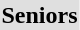<table>
<tr bgcolor="DFDFDF">
<td colspan="4" align="center"><strong>Seniors</strong></td>
</tr>
<tr>
<th scope=row style="text-align:left"><br></th>
<td></td>
<td></td>
<td></td>
</tr>
<tr>
<th scope=row style="text-align:left"><br></th>
<td><br></td>
<td></td>
<td></td>
</tr>
<tr>
<th scope=row style="text-align:left"><br></th>
<td></td>
<td></td>
<td></td>
</tr>
<tr>
<th scope=row style="text-align:left"><br></th>
<td></td>
<td></td>
<td></td>
</tr>
<tr>
<th scope=row style="text-align:left"><br></th>
<td></td>
<td></td>
<td></td>
</tr>
</table>
